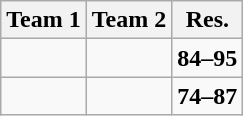<table class="wikitable">
<tr>
<th><strong>Team 1</strong></th>
<th><strong>Team 2</strong></th>
<th><strong>Res.</strong></th>
</tr>
<tr>
<td></td>
<td></td>
<td><strong>84–95</strong></td>
</tr>
<tr>
<td></td>
<td></td>
<td><strong>74–87</strong></td>
</tr>
</table>
